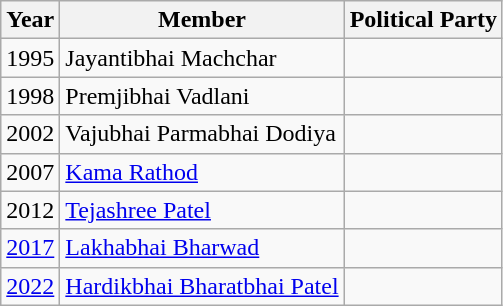<table class="wikitable sortable">
<tr>
<th>Year</th>
<th>Member</th>
<th colspan="2">Political Party</th>
</tr>
<tr>
<td>1995</td>
<td>Jayantibhai Machchar</td>
<td></td>
</tr>
<tr>
<td>1998</td>
<td>Premjibhai Vadlani</td>
<td></td>
</tr>
<tr>
<td>2002</td>
<td>Vajubhai Parmabhai Dodiya</td>
<td></td>
</tr>
<tr>
<td>2007</td>
<td><a href='#'>Kama Rathod</a></td>
</tr>
<tr>
<td>2012</td>
<td><a href='#'>Tejashree Patel</a></td>
<td></td>
</tr>
<tr>
<td><a href='#'>2017</a></td>
<td><a href='#'>Lakhabhai Bharwad</a></td>
</tr>
<tr>
<td><a href='#'>2022</a></td>
<td><a href='#'>Hardikbhai Bharatbhai Patel</a></td>
<td></td>
</tr>
</table>
